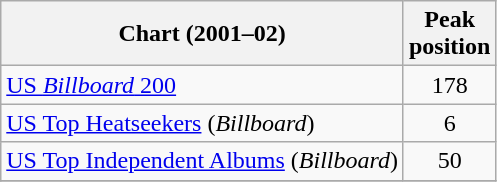<table class="wikitable sortable plainrowheaders" style="text-align:center">
<tr>
<th scope="col">Chart (2001–02)</th>
<th scope="col">Peak<br>position</th>
</tr>
<tr>
<td align="left"><a href='#'>US <em>Billboard</em> 200</a></td>
<td>178</td>
</tr>
<tr>
<td align="left"><a href='#'>US Top Heatseekers</a> (<em>Billboard</em>)</td>
<td>6</td>
</tr>
<tr>
<td align="left"><a href='#'>US Top Independent Albums</a> (<em>Billboard</em>)</td>
<td>50</td>
</tr>
<tr>
</tr>
</table>
